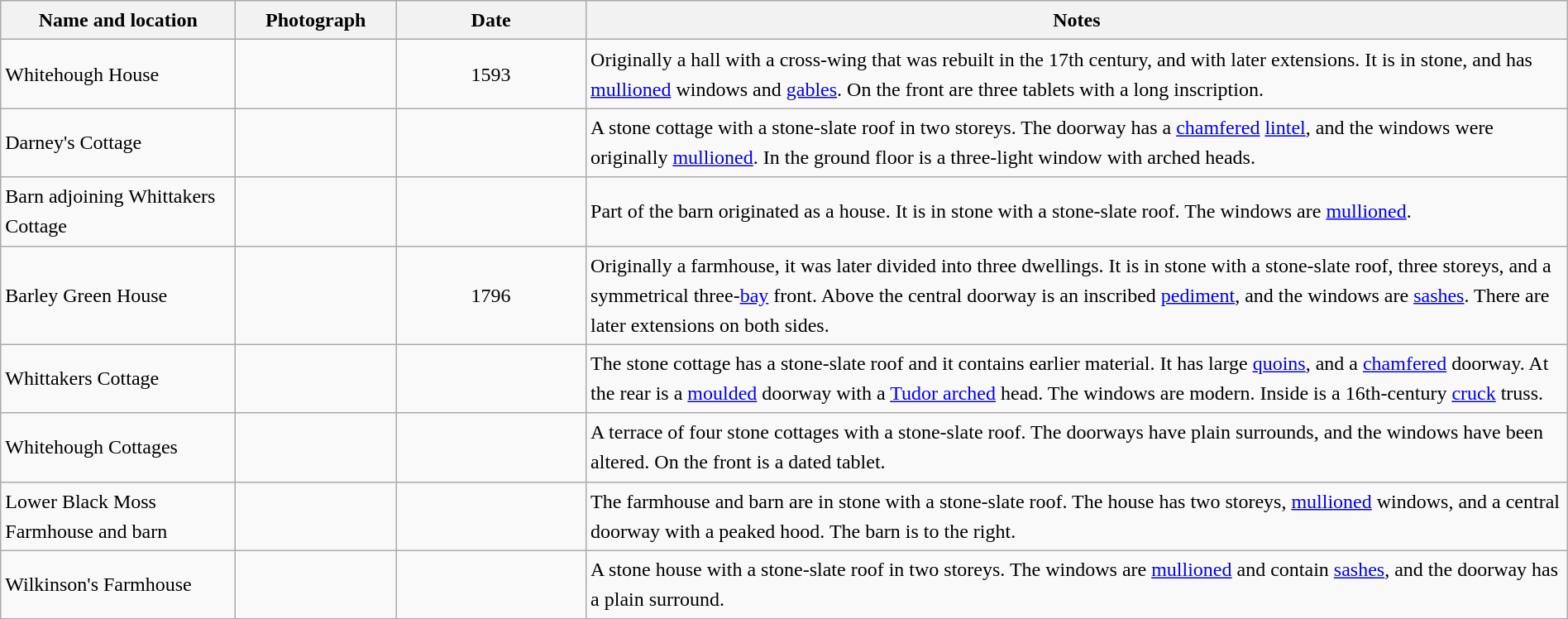<table class="wikitable sortable plainrowheaders" style="width:100%;border:0px;text-align:left;line-height:150%;">
<tr>
<th scope="col"  style="width:150px">Name and location</th>
<th scope="col"  style="width:100px" class="unsortable">Photograph</th>
<th scope="col"  style="width:120px">Date</th>
<th scope="col"  style="width:650px" class="unsortable">Notes</th>
</tr>
<tr>
<td>Whitehough House<br><small></small></td>
<td></td>
<td align="center">1593</td>
<td>Originally a hall with a cross-wing that was rebuilt in the 17th century, and with later extensions.  It is in stone, and has <a href='#'>mullioned</a> windows and <a href='#'>gables</a>.  On the front are three tablets with a long inscription.</td>
</tr>
<tr>
<td>Darney's Cottage<br><small></small></td>
<td></td>
<td align="center"></td>
<td>A stone cottage with a stone-slate roof in two storeys.  The doorway has a <a href='#'>chamfered</a> <a href='#'>lintel</a>, and the windows were originally <a href='#'>mullioned</a>.  In the ground floor is a three-light window with arched heads.</td>
</tr>
<tr>
<td>Barn adjoining Whittakers Cottage<br><small></small></td>
<td></td>
<td align="center"></td>
<td>Part of the barn originated as a house. It is in stone with a stone-slate roof.  The windows are <a href='#'>mullioned</a>.</td>
</tr>
<tr>
<td>Barley Green House<br><small></small></td>
<td></td>
<td align="center">1796</td>
<td>Originally a farmhouse, it was later divided into three dwellings.  It is in stone with a stone-slate roof, three storeys, and a symmetrical three-<a href='#'>bay</a> front.  Above the central doorway is an inscribed <a href='#'>pediment</a>, and the windows are <a href='#'>sashes</a>.  There are later extensions on both sides.</td>
</tr>
<tr>
<td>Whittakers Cottage<br><small></small></td>
<td></td>
<td align="center"></td>
<td>The stone cottage has a stone-slate roof and it contains earlier material.  It has large <a href='#'>quoins</a>, and a <a href='#'>chamfered</a> doorway.  At the rear is a <a href='#'>moulded</a> doorway with a <a href='#'>Tudor arched</a> head.  The windows are modern.  Inside is a 16th-century <a href='#'>cruck</a> truss.</td>
</tr>
<tr>
<td>Whitehough Cottages<br><small></small></td>
<td></td>
<td align="center"></td>
<td>A terrace of four stone cottages with a stone-slate roof.  The doorways have plain surrounds, and the windows have been altered.  On the front is a dated tablet.</td>
</tr>
<tr>
<td>Lower Black Moss Farmhouse and barn<br><small></small></td>
<td></td>
<td align="center"></td>
<td>The farmhouse and barn are in stone with a stone-slate roof.  The house has two storeys, <a href='#'>mullioned</a> windows, and a central doorway with a peaked hood.  The barn is to the right.</td>
</tr>
<tr>
<td>Wilkinson's Farmhouse<br><small></small></td>
<td></td>
<td align="center"></td>
<td>A stone house with a stone-slate roof in two storeys.  The windows are <a href='#'>mullioned</a> and contain <a href='#'>sashes</a>, and the doorway has a plain surround.</td>
</tr>
<tr>
</tr>
</table>
